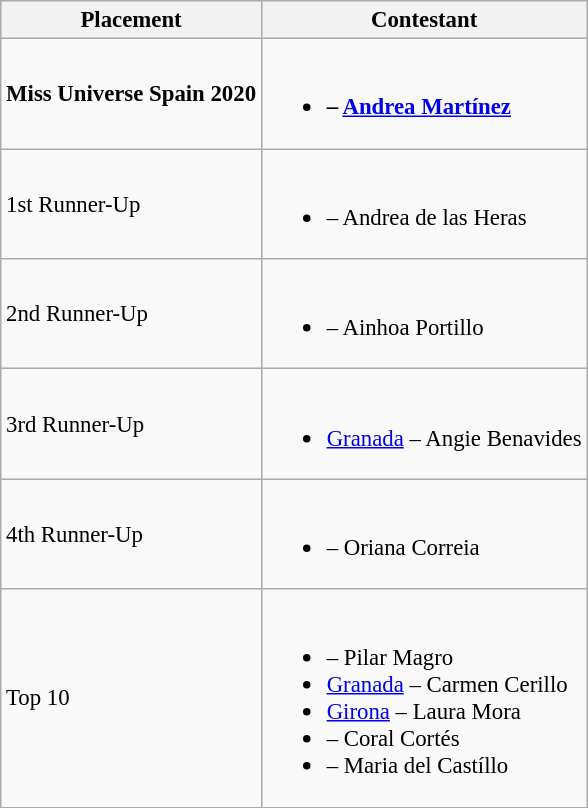<table class="wikitable sortable" style="font-size: 95%;">
<tr>
<th>Placement</th>
<th>Contestant</th>
</tr>
<tr>
<td><strong>Miss Universe Spain 2020</strong></td>
<td><br><ul><li><strong> – <a href='#'>Andrea Martínez</a></strong></li></ul></td>
</tr>
<tr>
<td>1st Runner-Up</td>
<td><br><ul><li> – Andrea de las Heras</li></ul></td>
</tr>
<tr>
<td>2nd Runner-Up</td>
<td><br><ul><li> – Ainhoa Portillo</li></ul></td>
</tr>
<tr>
<td>3rd Runner-Up</td>
<td><br><ul><li> <a href='#'>Granada</a> – Angie Benavides</li></ul></td>
</tr>
<tr>
<td>4th Runner-Up</td>
<td><br><ul><li> – Oriana Correia</li></ul></td>
</tr>
<tr>
<td>Top 10</td>
<td><br><ul><li> – Pilar Magro</li><li> <a href='#'>Granada</a> – Carmen Cerillo</li><li> <a href='#'>Girona</a> – Laura Mora</li><li> – Coral Cortés</li><li> – Maria del Castíllo</li></ul></td>
</tr>
</table>
